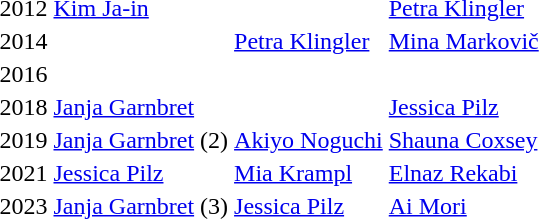<table>
<tr>
<td align="center">2012</td>
<td> <a href='#'>Kim Ja-in</a></td>
<td> </td>
<td> <a href='#'>Petra Klingler</a></td>
</tr>
<tr>
<td align="center">2014</td>
<td> </td>
<td> <a href='#'>Petra Klingler</a></td>
<td> <a href='#'>Mina Markovič</a></td>
</tr>
<tr>
<td align="center">2016</td>
<td> </td>
<td> </td>
<td> </td>
</tr>
<tr>
<td align="center">2018</td>
<td> <a href='#'>Janja Garnbret</a></td>
<td> </td>
<td> <a href='#'>Jessica Pilz</a></td>
</tr>
<tr>
<td align="center">2019</td>
<td> <a href='#'>Janja Garnbret</a> (2)</td>
<td> <a href='#'>Akiyo Noguchi</a></td>
<td> <a href='#'>Shauna Coxsey</a></td>
</tr>
<tr>
<td align="center">2021</td>
<td> <a href='#'>Jessica Pilz </a></td>
<td> <a href='#'>Mia Krampl</a></td>
<td> <a href='#'>Elnaz Rekabi</a></td>
</tr>
<tr>
<td align="center">2023</td>
<td> <a href='#'>Janja Garnbret</a> (3)</td>
<td> <a href='#'>Jessica Pilz</a></td>
<td> <a href='#'>Ai Mori</a></td>
</tr>
</table>
